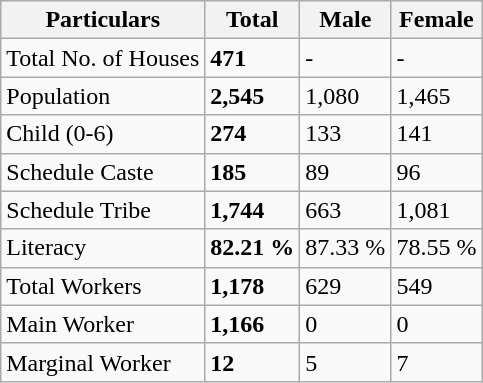<table class="wikitable">
<tr>
<th>Particulars</th>
<th>Total</th>
<th>Male</th>
<th>Female</th>
</tr>
<tr>
<td>Total No. of Houses</td>
<td><strong>471</strong></td>
<td>-</td>
<td>-</td>
</tr>
<tr>
<td>Population</td>
<td><strong>2,545</strong></td>
<td>1,080</td>
<td>1,465</td>
</tr>
<tr>
<td>Child (0-6)</td>
<td><strong>274</strong></td>
<td>133</td>
<td>141</td>
</tr>
<tr>
<td>Schedule Caste</td>
<td><strong>185</strong></td>
<td>89</td>
<td>96</td>
</tr>
<tr>
<td>Schedule Tribe</td>
<td><strong>1,744</strong></td>
<td>663</td>
<td>1,081</td>
</tr>
<tr>
<td>Literacy</td>
<td><strong>82.21 %</strong></td>
<td>87.33 %</td>
<td>78.55 %</td>
</tr>
<tr>
<td>Total Workers</td>
<td><strong>1,178</strong></td>
<td>629</td>
<td>549</td>
</tr>
<tr>
<td>Main Worker</td>
<td><strong>1,166</strong></td>
<td>0</td>
<td>0</td>
</tr>
<tr>
<td>Marginal Worker</td>
<td><strong>12</strong></td>
<td>5</td>
<td>7</td>
</tr>
</table>
